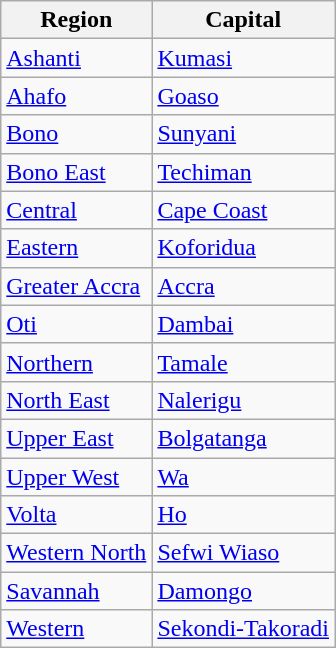<table class="wikitable">
<tr>
<th>Region</th>
<th>Capital</th>
</tr>
<tr>
<td><a href='#'>Ashanti</a></td>
<td><a href='#'>Kumasi</a></td>
</tr>
<tr>
<td><a href='#'>Ahafo</a></td>
<td><a href='#'>Goaso</a></td>
</tr>
<tr>
<td><a href='#'>Bono</a></td>
<td><a href='#'>Sunyani</a></td>
</tr>
<tr>
<td><a href='#'>Bono East</a></td>
<td><a href='#'>Techiman</a></td>
</tr>
<tr>
<td><a href='#'>Central</a></td>
<td><a href='#'>Cape Coast</a></td>
</tr>
<tr>
<td><a href='#'>Eastern</a></td>
<td><a href='#'>Koforidua</a></td>
</tr>
<tr>
<td><a href='#'>Greater Accra</a></td>
<td><a href='#'>Accra</a></td>
</tr>
<tr>
<td><a href='#'>Oti</a></td>
<td><a href='#'>Dambai</a></td>
</tr>
<tr>
<td><a href='#'>Northern</a></td>
<td><a href='#'>Tamale</a></td>
</tr>
<tr>
<td><a href='#'>North East</a></td>
<td><a href='#'>Nalerigu</a></td>
</tr>
<tr>
<td><a href='#'>Upper East</a></td>
<td><a href='#'>Bolgatanga</a></td>
</tr>
<tr>
<td><a href='#'>Upper West</a></td>
<td><a href='#'>Wa</a></td>
</tr>
<tr>
<td><a href='#'>Volta</a></td>
<td><a href='#'>Ho</a></td>
</tr>
<tr>
<td><a href='#'>Western North</a></td>
<td><a href='#'>Sefwi Wiaso</a></td>
</tr>
<tr>
<td><a href='#'>Savannah</a></td>
<td><a href='#'>Damongo</a></td>
</tr>
<tr>
<td><a href='#'>Western</a></td>
<td><a href='#'>Sekondi-Takoradi</a></td>
</tr>
</table>
